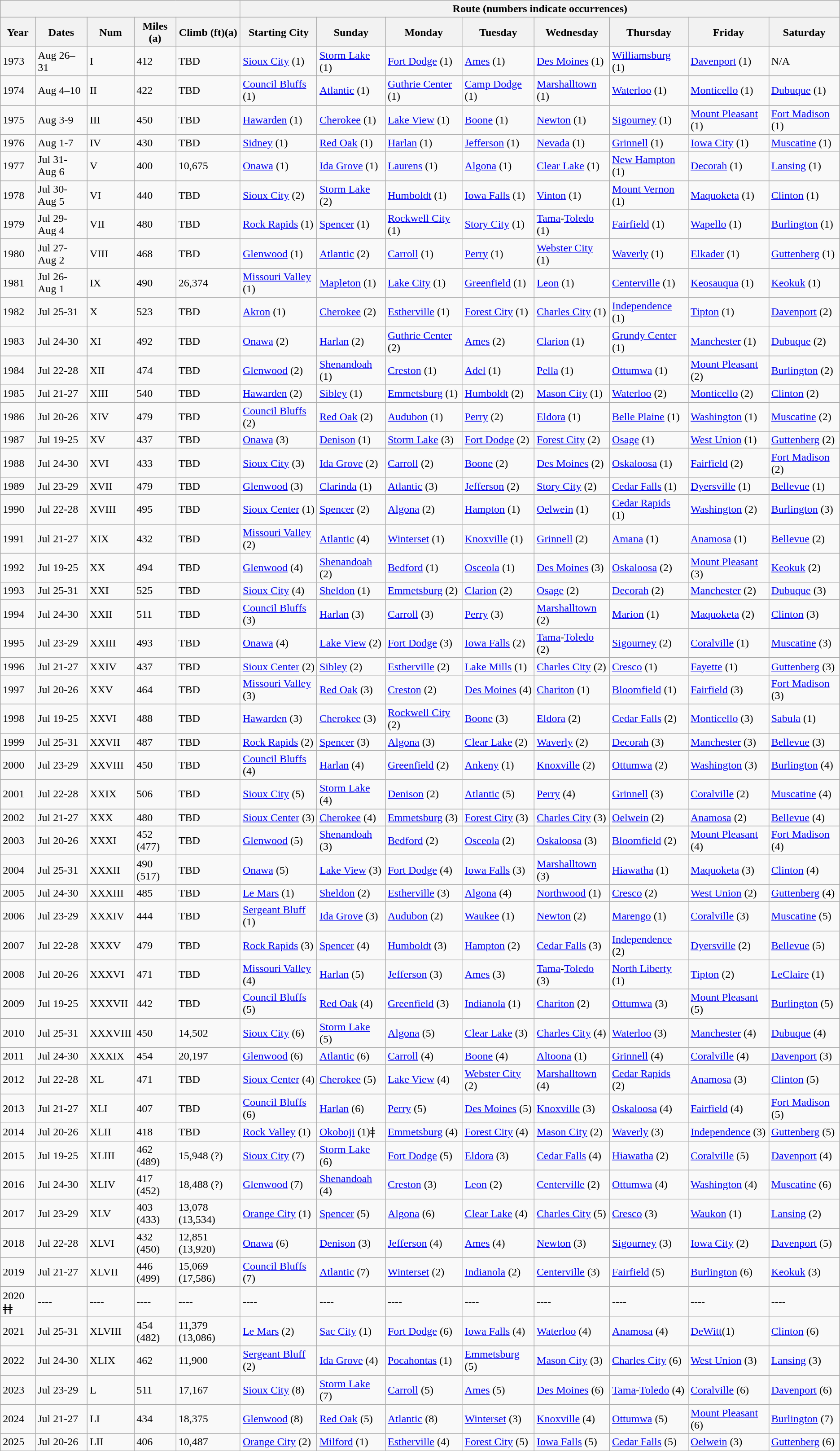<table class="wikitable sortable">
<tr>
<th colspan="5" class="unsortable"></th>
<th colspan="8" class="unsortable">Route (numbers indicate occurrences)</th>
</tr>
<tr>
<th>Year</th>
<th>Dates</th>
<th class="unsortable">Num</th>
<th>Miles (a)</th>
<th>Climb (ft)(a)</th>
<th>Starting City</th>
<th>Sunday</th>
<th>Monday</th>
<th>Tuesday</th>
<th>Wednesday</th>
<th>Thursday</th>
<th>Friday</th>
<th>Saturday</th>
</tr>
<tr>
<td>1973</td>
<td>Aug 26–31</td>
<td>I</td>
<td>412</td>
<td>TBD</td>
<td><a href='#'>Sioux City</a> (1)</td>
<td><a href='#'>Storm Lake</a> (1)</td>
<td><a href='#'>Fort Dodge</a> (1)</td>
<td><a href='#'>Ames</a> (1)</td>
<td><a href='#'>Des Moines</a> (1)</td>
<td><a href='#'>Williamsburg</a> (1)</td>
<td><a href='#'>Davenport</a> (1)</td>
<td>N/A</td>
</tr>
<tr>
<td>1974</td>
<td>Aug 4–10</td>
<td>II</td>
<td>422</td>
<td>TBD</td>
<td><a href='#'>Council Bluffs</a> (1)</td>
<td><a href='#'>Atlantic</a> (1)</td>
<td><a href='#'>Guthrie Center</a> (1)</td>
<td><a href='#'>Camp Dodge</a> (1)</td>
<td><a href='#'>Marshalltown</a> (1)</td>
<td><a href='#'>Waterloo</a> (1)</td>
<td><a href='#'>Monticello</a> (1)</td>
<td><a href='#'>Dubuque</a> (1)</td>
</tr>
<tr>
<td>1975</td>
<td>Aug 3-9</td>
<td>III</td>
<td>450</td>
<td>TBD</td>
<td><a href='#'>Hawarden</a> (1)</td>
<td><a href='#'>Cherokee</a> (1)</td>
<td><a href='#'>Lake View</a> (1)</td>
<td><a href='#'>Boone</a> (1)</td>
<td><a href='#'>Newton</a> (1)</td>
<td><a href='#'>Sigourney</a> (1)</td>
<td><a href='#'>Mount Pleasant</a> (1)</td>
<td><a href='#'>Fort Madison</a> (1)</td>
</tr>
<tr>
<td>1976</td>
<td>Aug 1-7</td>
<td>IV</td>
<td>430</td>
<td>TBD</td>
<td><a href='#'>Sidney</a> (1)</td>
<td><a href='#'>Red Oak</a> (1)</td>
<td><a href='#'>Harlan</a> (1)</td>
<td><a href='#'>Jefferson</a> (1)</td>
<td><a href='#'>Nevada</a> (1)</td>
<td><a href='#'>Grinnell</a> (1)</td>
<td><a href='#'>Iowa City</a> (1)</td>
<td><a href='#'>Muscatine</a> (1)</td>
</tr>
<tr>
<td>1977</td>
<td>Jul 31-Aug 6</td>
<td>V</td>
<td>400</td>
<td>10,675</td>
<td><a href='#'>Onawa</a> (1)</td>
<td><a href='#'>Ida Grove</a> (1)</td>
<td><a href='#'>Laurens</a> (1)</td>
<td><a href='#'>Algona</a> (1)</td>
<td><a href='#'>Clear Lake</a> (1)</td>
<td><a href='#'>New Hampton</a> (1)</td>
<td><a href='#'>Decorah</a> (1)</td>
<td><a href='#'>Lansing</a> (1)</td>
</tr>
<tr>
<td>1978</td>
<td>Jul 30-Aug 5</td>
<td>VI</td>
<td>440</td>
<td>TBD</td>
<td><a href='#'>Sioux City</a> (2)</td>
<td><a href='#'>Storm Lake</a> (2)</td>
<td><a href='#'>Humboldt</a> (1)</td>
<td><a href='#'>Iowa Falls</a> (1)</td>
<td><a href='#'>Vinton</a> (1)</td>
<td><a href='#'>Mount Vernon</a> (1)</td>
<td><a href='#'>Maquoketa</a> (1)</td>
<td><a href='#'>Clinton</a> (1)</td>
</tr>
<tr>
<td>1979</td>
<td>Jul 29-Aug 4</td>
<td>VII</td>
<td>480</td>
<td>TBD</td>
<td><a href='#'>Rock Rapids</a> (1)</td>
<td><a href='#'>Spencer</a> (1)</td>
<td><a href='#'>Rockwell City</a> (1)</td>
<td><a href='#'>Story City</a> (1)</td>
<td><a href='#'>Tama</a>-<a href='#'>Toledo</a> (1)</td>
<td><a href='#'>Fairfield</a> (1)</td>
<td><a href='#'>Wapello</a> (1)</td>
<td><a href='#'>Burlington</a> (1)</td>
</tr>
<tr>
<td>1980</td>
<td>Jul 27-Aug 2</td>
<td>VIII</td>
<td>468</td>
<td>TBD</td>
<td><a href='#'>Glenwood</a> (1)</td>
<td><a href='#'>Atlantic</a> (2)</td>
<td><a href='#'>Carroll</a> (1)</td>
<td><a href='#'>Perry</a> (1)</td>
<td><a href='#'>Webster City</a> (1)</td>
<td><a href='#'>Waverly</a> (1)</td>
<td><a href='#'>Elkader</a> (1)</td>
<td><a href='#'>Guttenberg</a> (1)</td>
</tr>
<tr>
<td>1981</td>
<td>Jul 26-Aug 1</td>
<td>IX</td>
<td>490</td>
<td>26,374</td>
<td><a href='#'>Missouri Valley</a> (1)</td>
<td><a href='#'>Mapleton</a> (1)</td>
<td><a href='#'>Lake City</a> (1)</td>
<td><a href='#'>Greenfield</a> (1)</td>
<td><a href='#'>Leon</a> (1)</td>
<td><a href='#'>Centerville</a> (1)</td>
<td><a href='#'>Keosauqua</a> (1)</td>
<td><a href='#'>Keokuk</a> (1)</td>
</tr>
<tr>
<td>1982</td>
<td>Jul 25-31</td>
<td>X</td>
<td>523</td>
<td>TBD</td>
<td><a href='#'>Akron</a> (1)</td>
<td><a href='#'>Cherokee</a> (2)</td>
<td><a href='#'>Estherville</a> (1)</td>
<td><a href='#'>Forest City</a> (1)</td>
<td><a href='#'>Charles City</a> (1)</td>
<td><a href='#'>Independence</a> (1)</td>
<td><a href='#'>Tipton</a> (1)</td>
<td><a href='#'>Davenport</a> (2)</td>
</tr>
<tr>
<td>1983</td>
<td>Jul 24-30</td>
<td>XI</td>
<td>492</td>
<td>TBD</td>
<td><a href='#'>Onawa</a> (2)</td>
<td><a href='#'>Harlan</a> (2)</td>
<td><a href='#'>Guthrie Center</a> (2)</td>
<td><a href='#'>Ames</a> (2)</td>
<td><a href='#'>Clarion</a> (1)</td>
<td><a href='#'>Grundy Center</a> (1)</td>
<td><a href='#'>Manchester</a> (1)</td>
<td><a href='#'>Dubuque</a> (2)</td>
</tr>
<tr>
<td>1984</td>
<td>Jul 22-28</td>
<td>XII</td>
<td>474</td>
<td>TBD</td>
<td><a href='#'>Glenwood</a> (2)</td>
<td><a href='#'>Shenandoah</a> (1)</td>
<td><a href='#'>Creston</a> (1)</td>
<td><a href='#'>Adel</a> (1)</td>
<td><a href='#'>Pella</a> (1)</td>
<td><a href='#'>Ottumwa</a> (1)</td>
<td><a href='#'>Mount Pleasant</a> (2)</td>
<td><a href='#'>Burlington</a> (2)</td>
</tr>
<tr>
<td>1985</td>
<td>Jul 21-27</td>
<td>XIII</td>
<td>540</td>
<td>TBD</td>
<td><a href='#'>Hawarden</a> (2)</td>
<td><a href='#'>Sibley</a> (1)</td>
<td><a href='#'>Emmetsburg</a> (1)</td>
<td><a href='#'>Humboldt</a> (2)</td>
<td><a href='#'>Mason City</a> (1)</td>
<td><a href='#'>Waterloo</a> (2)</td>
<td><a href='#'>Monticello</a> (2)</td>
<td><a href='#'>Clinton</a> (2)</td>
</tr>
<tr>
<td>1986</td>
<td>Jul 20-26</td>
<td>XIV</td>
<td>479</td>
<td>TBD</td>
<td><a href='#'>Council Bluffs</a> (2)</td>
<td><a href='#'>Red Oak</a> (2)</td>
<td><a href='#'>Audubon</a> (1)</td>
<td><a href='#'>Perry</a> (2)</td>
<td><a href='#'>Eldora</a> (1)</td>
<td><a href='#'>Belle Plaine</a> (1)</td>
<td><a href='#'>Washington</a> (1)</td>
<td><a href='#'>Muscatine</a> (2)</td>
</tr>
<tr>
<td>1987</td>
<td>Jul 19-25</td>
<td>XV</td>
<td>437</td>
<td>TBD</td>
<td><a href='#'>Onawa</a> (3)</td>
<td><a href='#'>Denison</a> (1)</td>
<td><a href='#'>Storm Lake</a> (3)</td>
<td><a href='#'>Fort Dodge</a> (2)</td>
<td><a href='#'>Forest City</a> (2)</td>
<td><a href='#'>Osage</a> (1)</td>
<td><a href='#'>West Union</a> (1)</td>
<td><a href='#'>Guttenberg</a> (2)</td>
</tr>
<tr>
<td>1988</td>
<td>Jul 24-30</td>
<td>XVI</td>
<td>433</td>
<td>TBD</td>
<td><a href='#'>Sioux City</a> (3)</td>
<td><a href='#'>Ida Grove</a> (2)</td>
<td><a href='#'>Carroll</a> (2)</td>
<td><a href='#'>Boone</a> (2)</td>
<td><a href='#'>Des Moines</a> (2)</td>
<td><a href='#'>Oskaloosa</a> (1)</td>
<td><a href='#'>Fairfield</a> (2)</td>
<td><a href='#'>Fort Madison</a> (2)</td>
</tr>
<tr>
<td>1989</td>
<td>Jul 23-29</td>
<td>XVII</td>
<td>479</td>
<td>TBD</td>
<td><a href='#'>Glenwood</a> (3)</td>
<td><a href='#'>Clarinda</a> (1)</td>
<td><a href='#'>Atlantic</a> (3)</td>
<td><a href='#'>Jefferson</a> (2)</td>
<td><a href='#'>Story City</a> (2)</td>
<td><a href='#'>Cedar Falls</a> (1)</td>
<td><a href='#'>Dyersville</a> (1)</td>
<td><a href='#'>Bellevue</a> (1)</td>
</tr>
<tr>
<td>1990</td>
<td>Jul 22-28</td>
<td>XVIII</td>
<td>495</td>
<td>TBD</td>
<td><a href='#'>Sioux Center</a> (1)</td>
<td><a href='#'>Spencer</a> (2)</td>
<td><a href='#'>Algona</a> (2)</td>
<td><a href='#'>Hampton</a> (1)</td>
<td><a href='#'>Oelwein</a> (1)</td>
<td><a href='#'>Cedar Rapids</a> (1)</td>
<td><a href='#'>Washington</a> (2)</td>
<td><a href='#'>Burlington</a> (3)</td>
</tr>
<tr>
<td>1991</td>
<td>Jul 21-27</td>
<td>XIX</td>
<td>432</td>
<td>TBD</td>
<td><a href='#'>Missouri Valley</a> (2)</td>
<td><a href='#'>Atlantic</a> (4)</td>
<td><a href='#'>Winterset</a> (1)</td>
<td><a href='#'>Knoxville</a> (1)</td>
<td><a href='#'>Grinnell</a> (2)</td>
<td><a href='#'>Amana</a> (1)</td>
<td><a href='#'>Anamosa</a> (1)</td>
<td><a href='#'>Bellevue</a> (2)</td>
</tr>
<tr>
<td>1992</td>
<td>Jul 19-25</td>
<td>XX</td>
<td>494</td>
<td>TBD</td>
<td><a href='#'>Glenwood</a> (4)</td>
<td><a href='#'>Shenandoah</a> (2)</td>
<td><a href='#'>Bedford</a> (1)</td>
<td><a href='#'>Osceola</a> (1)</td>
<td><a href='#'>Des Moines</a> (3)</td>
<td><a href='#'>Oskaloosa</a> (2)</td>
<td><a href='#'>Mount Pleasant</a> (3)</td>
<td><a href='#'>Keokuk</a> (2)</td>
</tr>
<tr>
<td>1993</td>
<td>Jul 25-31</td>
<td>XXI</td>
<td>525</td>
<td>TBD</td>
<td><a href='#'>Sioux City</a> (4)</td>
<td><a href='#'>Sheldon</a> (1)</td>
<td><a href='#'>Emmetsburg</a> (2)</td>
<td><a href='#'>Clarion</a> (2)</td>
<td><a href='#'>Osage</a> (2)</td>
<td><a href='#'>Decorah</a> (2)</td>
<td><a href='#'>Manchester</a> (2)</td>
<td><a href='#'>Dubuque</a> (3)</td>
</tr>
<tr>
<td>1994</td>
<td>Jul 24-30</td>
<td>XXII</td>
<td>511</td>
<td>TBD</td>
<td><a href='#'>Council Bluffs</a> (3)</td>
<td><a href='#'>Harlan</a> (3)</td>
<td><a href='#'>Carroll</a> (3)</td>
<td><a href='#'>Perry</a> (3)</td>
<td><a href='#'>Marshalltown</a> (2)</td>
<td><a href='#'>Marion</a> (1)</td>
<td><a href='#'>Maquoketa</a> (2)</td>
<td><a href='#'>Clinton</a> (3)</td>
</tr>
<tr>
<td>1995</td>
<td>Jul 23-29</td>
<td>XXIII</td>
<td>493</td>
<td>TBD</td>
<td><a href='#'>Onawa</a> (4)</td>
<td><a href='#'>Lake View</a> (2)</td>
<td><a href='#'>Fort Dodge</a> (3)</td>
<td><a href='#'>Iowa Falls</a> (2)</td>
<td><a href='#'>Tama</a>-<a href='#'>Toledo</a> (2)</td>
<td><a href='#'>Sigourney</a> (2)</td>
<td><a href='#'>Coralville</a> (1)</td>
<td><a href='#'>Muscatine</a> (3)</td>
</tr>
<tr>
<td>1996</td>
<td>Jul 21-27</td>
<td>XXIV</td>
<td>437</td>
<td>TBD</td>
<td><a href='#'>Sioux Center</a> (2)</td>
<td><a href='#'>Sibley</a> (2)</td>
<td><a href='#'>Estherville</a> (2)</td>
<td><a href='#'>Lake Mills</a> (1)</td>
<td><a href='#'>Charles City</a> (2)</td>
<td><a href='#'>Cresco</a> (1)</td>
<td><a href='#'>Fayette</a> (1)</td>
<td><a href='#'>Guttenberg</a> (3)</td>
</tr>
<tr>
<td>1997</td>
<td>Jul 20-26</td>
<td>XXV</td>
<td>464</td>
<td>TBD</td>
<td><a href='#'>Missouri Valley</a> (3)</td>
<td><a href='#'>Red Oak</a> (3)</td>
<td><a href='#'>Creston</a> (2)</td>
<td><a href='#'>Des Moines</a> (4)</td>
<td><a href='#'>Chariton</a> (1)</td>
<td><a href='#'>Bloomfield</a> (1)</td>
<td><a href='#'>Fairfield</a> (3)</td>
<td><a href='#'>Fort Madison</a> (3)</td>
</tr>
<tr>
<td>1998</td>
<td>Jul 19-25</td>
<td>XXVI</td>
<td>488</td>
<td>TBD</td>
<td><a href='#'>Hawarden</a> (3)</td>
<td><a href='#'>Cherokee</a> (3)</td>
<td><a href='#'>Rockwell City</a> (2)</td>
<td><a href='#'>Boone</a> (3)</td>
<td><a href='#'>Eldora</a> (2)</td>
<td><a href='#'>Cedar Falls</a> (2)</td>
<td><a href='#'>Monticello</a> (3)</td>
<td><a href='#'>Sabula</a> (1)</td>
</tr>
<tr>
<td>1999</td>
<td>Jul 25-31</td>
<td>XXVII</td>
<td>487</td>
<td>TBD</td>
<td><a href='#'>Rock Rapids</a> (2)</td>
<td><a href='#'>Spencer</a> (3)</td>
<td><a href='#'>Algona</a> (3)</td>
<td><a href='#'>Clear Lake</a> (2)</td>
<td><a href='#'>Waverly</a> (2)</td>
<td><a href='#'>Decorah</a> (3)</td>
<td><a href='#'>Manchester</a> (3)</td>
<td><a href='#'>Bellevue</a> (3)</td>
</tr>
<tr>
<td>2000</td>
<td>Jul 23-29</td>
<td>XXVIII</td>
<td>450</td>
<td>TBD</td>
<td><a href='#'>Council Bluffs</a> (4)</td>
<td><a href='#'>Harlan</a> (4)</td>
<td><a href='#'>Greenfield</a> (2)</td>
<td><a href='#'>Ankeny</a> (1)</td>
<td><a href='#'>Knoxville</a> (2)</td>
<td><a href='#'>Ottumwa</a> (2)</td>
<td><a href='#'>Washington</a> (3)</td>
<td><a href='#'>Burlington</a> (4)</td>
</tr>
<tr>
<td>2001</td>
<td>Jul 22-28</td>
<td>XXIX</td>
<td>506</td>
<td>TBD</td>
<td><a href='#'>Sioux City</a> (5)</td>
<td><a href='#'>Storm Lake</a> (4)</td>
<td><a href='#'>Denison</a> (2)</td>
<td><a href='#'>Atlantic</a> (5)</td>
<td><a href='#'>Perry</a> (4)</td>
<td><a href='#'>Grinnell</a> (3)</td>
<td><a href='#'>Coralville</a> (2)</td>
<td><a href='#'>Muscatine</a> (4)</td>
</tr>
<tr>
<td>2002</td>
<td>Jul 21-27</td>
<td>XXX</td>
<td>480</td>
<td>TBD</td>
<td><a href='#'>Sioux Center</a> (3)</td>
<td><a href='#'>Cherokee</a> (4)</td>
<td><a href='#'>Emmetsburg</a> (3)</td>
<td><a href='#'>Forest City</a> (3)</td>
<td><a href='#'>Charles City</a> (3)</td>
<td><a href='#'>Oelwein</a> (2)</td>
<td><a href='#'>Anamosa</a> (2)</td>
<td><a href='#'>Bellevue</a> (4)</td>
</tr>
<tr>
<td>2003</td>
<td>Jul 20-26</td>
<td>XXXI</td>
<td>452 (477)</td>
<td>TBD</td>
<td><a href='#'>Glenwood</a> (5)</td>
<td><a href='#'>Shenandoah</a> (3)</td>
<td><a href='#'>Bedford</a> (2)</td>
<td><a href='#'>Osceola</a> (2)</td>
<td><a href='#'>Oskaloosa</a> (3)</td>
<td><a href='#'>Bloomfield</a> (2)</td>
<td><a href='#'>Mount Pleasant</a> (4)</td>
<td><a href='#'>Fort Madison</a> (4)</td>
</tr>
<tr>
<td>2004</td>
<td>Jul 25-31</td>
<td>XXXII</td>
<td>490 (517)</td>
<td>TBD</td>
<td><a href='#'>Onawa</a> (5)</td>
<td><a href='#'>Lake View</a> (3)</td>
<td><a href='#'>Fort Dodge</a> (4)</td>
<td><a href='#'>Iowa Falls</a> (3)</td>
<td><a href='#'>Marshalltown</a> (3)</td>
<td><a href='#'>Hiawatha</a> (1)</td>
<td><a href='#'>Maquoketa</a> (3)</td>
<td><a href='#'>Clinton</a> (4)</td>
</tr>
<tr>
<td>2005</td>
<td>Jul 24-30</td>
<td>XXXIII</td>
<td>485</td>
<td>TBD</td>
<td><a href='#'>Le Mars</a> (1)</td>
<td><a href='#'>Sheldon</a> (2)</td>
<td><a href='#'>Estherville</a> (3)</td>
<td><a href='#'>Algona</a> (4)</td>
<td><a href='#'>Northwood</a> (1)</td>
<td><a href='#'>Cresco</a> (2)</td>
<td><a href='#'>West Union</a> (2)</td>
<td><a href='#'>Guttenberg</a> (4)</td>
</tr>
<tr>
<td>2006</td>
<td>Jul 23-29</td>
<td>XXXIV</td>
<td>444</td>
<td>TBD</td>
<td><a href='#'>Sergeant Bluff</a> (1)</td>
<td><a href='#'>Ida Grove</a> (3)</td>
<td><a href='#'>Audubon</a> (2)</td>
<td><a href='#'>Waukee</a> (1)</td>
<td><a href='#'>Newton</a> (2)</td>
<td><a href='#'>Marengo</a> (1)</td>
<td><a href='#'>Coralville</a> (3)</td>
<td><a href='#'>Muscatine</a> (5)</td>
</tr>
<tr>
<td>2007</td>
<td>Jul 22-28</td>
<td>XXXV</td>
<td>479</td>
<td>TBD</td>
<td><a href='#'>Rock Rapids</a> (3)</td>
<td><a href='#'>Spencer</a> (4)</td>
<td><a href='#'>Humboldt</a> (3)</td>
<td><a href='#'>Hampton</a> (2)</td>
<td><a href='#'>Cedar Falls</a> (3)</td>
<td><a href='#'>Independence</a> (2)</td>
<td><a href='#'>Dyersville</a> (2)</td>
<td><a href='#'>Bellevue</a> (5)</td>
</tr>
<tr>
<td>2008</td>
<td>Jul 20-26</td>
<td>XXXVI</td>
<td>471</td>
<td>TBD</td>
<td><a href='#'>Missouri Valley</a> (4)</td>
<td><a href='#'>Harlan</a> (5)</td>
<td><a href='#'>Jefferson</a> (3)</td>
<td><a href='#'>Ames</a> (3)</td>
<td><a href='#'>Tama</a>-<a href='#'>Toledo</a> (3)</td>
<td><a href='#'>North Liberty</a> (1)</td>
<td><a href='#'>Tipton</a> (2)</td>
<td><a href='#'>LeClaire</a> (1)</td>
</tr>
<tr>
<td>2009</td>
<td>Jul 19-25</td>
<td>XXXVII</td>
<td>442</td>
<td>TBD</td>
<td><a href='#'>Council Bluffs</a> (5)</td>
<td><a href='#'>Red Oak</a> (4)</td>
<td><a href='#'>Greenfield</a> (3)</td>
<td><a href='#'>Indianola</a> (1)</td>
<td><a href='#'>Chariton</a> (2)</td>
<td><a href='#'>Ottumwa</a> (3)</td>
<td><a href='#'>Mount Pleasant</a> (5)</td>
<td><a href='#'>Burlington</a> (5)</td>
</tr>
<tr>
<td>2010</td>
<td>Jul 25-31</td>
<td>XXXVIII</td>
<td>450</td>
<td>14,502</td>
<td><a href='#'>Sioux City</a> (6)</td>
<td><a href='#'>Storm Lake</a> (5)</td>
<td><a href='#'>Algona</a> (5)</td>
<td><a href='#'>Clear Lake</a> (3)</td>
<td><a href='#'>Charles City</a> (4)</td>
<td><a href='#'>Waterloo</a> (3)</td>
<td><a href='#'>Manchester</a> (4)</td>
<td><a href='#'>Dubuque</a> (4)</td>
</tr>
<tr>
<td>2011</td>
<td>Jul 24-30</td>
<td>XXXIX</td>
<td>454</td>
<td>20,197</td>
<td><a href='#'>Glenwood</a> (6)</td>
<td><a href='#'>Atlantic</a> (6)</td>
<td><a href='#'>Carroll</a> (4)</td>
<td><a href='#'>Boone</a> (4)</td>
<td><a href='#'>Altoona</a> (1)</td>
<td><a href='#'>Grinnell</a> (4)</td>
<td><a href='#'>Coralville</a> (4)</td>
<td><a href='#'>Davenport</a> (3)</td>
</tr>
<tr>
<td>2012</td>
<td>Jul 22-28</td>
<td>XL</td>
<td>471</td>
<td>TBD</td>
<td><a href='#'>Sioux Center</a> (4)</td>
<td><a href='#'>Cherokee</a> (5)</td>
<td><a href='#'>Lake View</a> (4)</td>
<td><a href='#'>Webster City</a> (2)</td>
<td><a href='#'>Marshalltown</a> (4)</td>
<td><a href='#'>Cedar Rapids</a> (2)</td>
<td><a href='#'>Anamosa</a> (3)</td>
<td><a href='#'>Clinton</a> (5)</td>
</tr>
<tr>
<td>2013</td>
<td>Jul 21-27</td>
<td>XLI</td>
<td>407</td>
<td>TBD</td>
<td><a href='#'>Council Bluffs</a> (6)</td>
<td><a href='#'>Harlan</a> (6)</td>
<td><a href='#'>Perry</a> (5)</td>
<td><a href='#'>Des Moines</a> (5)</td>
<td><a href='#'>Knoxville</a> (3)</td>
<td><a href='#'>Oskaloosa</a> (4)</td>
<td><a href='#'>Fairfield</a> (4)</td>
<td><a href='#'>Fort Madison</a> (5)</td>
</tr>
<tr>
<td>2014</td>
<td>Jul 20-26</td>
<td>XLII</td>
<td>418</td>
<td>TBD</td>
<td><a href='#'>Rock Valley</a> (1)</td>
<td><a href='#'>Okoboji</a> (1)ǂ</td>
<td><a href='#'>Emmetsburg</a> (4)</td>
<td><a href='#'>Forest City</a> (4)</td>
<td><a href='#'>Mason City</a> (2)</td>
<td><a href='#'>Waverly</a> (3)</td>
<td><a href='#'>Independence</a> (3)</td>
<td><a href='#'>Guttenberg</a> (5)</td>
</tr>
<tr>
<td>2015</td>
<td>Jul 19-25</td>
<td>XLIII</td>
<td>462 (489)</td>
<td>15,948 (?)</td>
<td><a href='#'>Sioux City</a> (7)</td>
<td><a href='#'>Storm Lake</a> (6)</td>
<td><a href='#'>Fort Dodge</a> (5)</td>
<td><a href='#'>Eldora</a> (3)</td>
<td><a href='#'>Cedar Falls</a> (4)</td>
<td><a href='#'>Hiawatha</a> (2)</td>
<td><a href='#'>Coralville</a> (5)</td>
<td><a href='#'>Davenport</a> (4)</td>
</tr>
<tr>
<td>2016</td>
<td>Jul 24-30</td>
<td>XLIV</td>
<td>417 (452)</td>
<td>18,488 (?)</td>
<td><a href='#'>Glenwood</a> (7)</td>
<td><a href='#'>Shenandoah</a> (4)</td>
<td><a href='#'>Creston</a> (3)</td>
<td><a href='#'>Leon</a> (2)</td>
<td><a href='#'>Centerville</a> (2)</td>
<td><a href='#'>Ottumwa</a> (4)</td>
<td><a href='#'>Washington</a> (4)</td>
<td><a href='#'>Muscatine</a> (6)</td>
</tr>
<tr>
<td>2017</td>
<td>Jul 23-29</td>
<td>XLV</td>
<td>403 (433)</td>
<td>13,078 (13,534)</td>
<td><a href='#'>Orange City</a> (1)</td>
<td><a href='#'>Spencer</a> (5)</td>
<td><a href='#'>Algona</a> (6)</td>
<td><a href='#'>Clear Lake</a> (4)</td>
<td><a href='#'>Charles City</a> (5)</td>
<td><a href='#'>Cresco</a> (3)</td>
<td><a href='#'>Waukon</a> (1)</td>
<td><a href='#'>Lansing</a> (2)</td>
</tr>
<tr>
<td>2018</td>
<td>Jul 22-28</td>
<td>XLVI</td>
<td>432 (450)</td>
<td>12,851 (13,920)</td>
<td><a href='#'>Onawa</a> (6)</td>
<td><a href='#'>Denison</a> (3)</td>
<td><a href='#'>Jefferson</a> (4)</td>
<td><a href='#'>Ames</a> (4)</td>
<td><a href='#'>Newton</a> (3)</td>
<td><a href='#'>Sigourney</a> (3)</td>
<td><a href='#'>Iowa City</a> (2)</td>
<td><a href='#'>Davenport</a> (5)</td>
</tr>
<tr>
<td>2019</td>
<td>Jul 21-27</td>
<td>XLVII</td>
<td>446 (499)</td>
<td>15,069 (17,586)</td>
<td><a href='#'>Council Bluffs</a> (7)</td>
<td><a href='#'>Atlantic</a> (7)</td>
<td><a href='#'>Winterset</a> (2)</td>
<td><a href='#'>Indianola</a> (2)</td>
<td><a href='#'>Centerville</a> (3)</td>
<td><a href='#'>Fairfield</a> (5)</td>
<td><a href='#'>Burlington</a> (6)</td>
<td><a href='#'>Keokuk</a> (3)</td>
</tr>
<tr>
<td>2020 ǂǂ</td>
<td>----</td>
<td>----</td>
<td>----</td>
<td>----</td>
<td>----</td>
<td>----</td>
<td>----</td>
<td>----</td>
<td>----</td>
<td>----</td>
<td>----</td>
<td>----</td>
</tr>
<tr>
<td>2021</td>
<td>Jul 25-31</td>
<td>XLVIII</td>
<td>454 (482)</td>
<td>11,379 (13,086)</td>
<td><a href='#'>Le Mars</a> (2)</td>
<td><a href='#'>Sac City</a> (1)</td>
<td><a href='#'>Fort Dodge</a> (6)</td>
<td><a href='#'>Iowa Falls</a> (4)</td>
<td><a href='#'>Waterloo</a> (4)</td>
<td><a href='#'>Anamosa</a> (4)</td>
<td><a href='#'>DeWitt</a>(1)</td>
<td><a href='#'>Clinton</a> (6)</td>
</tr>
<tr>
<td>2022</td>
<td>Jul 24-30</td>
<td>XLIX</td>
<td>462</td>
<td>11,900</td>
<td><a href='#'>Sergeant Bluff</a> (2)</td>
<td><a href='#'>Ida Grove</a> (4)</td>
<td><a href='#'>Pocahontas</a> (1)</td>
<td><a href='#'>Emmetsburg</a> (5)</td>
<td><a href='#'>Mason City</a> (3)</td>
<td><a href='#'>Charles City</a> (6)</td>
<td><a href='#'>West Union</a> (3)</td>
<td><a href='#'>Lansing</a> (3)</td>
</tr>
<tr>
<td>2023</td>
<td>Jul 23-29</td>
<td>L</td>
<td>511</td>
<td>17,167</td>
<td><a href='#'>Sioux City</a> (8)</td>
<td><a href='#'>Storm Lake</a> (7)</td>
<td><a href='#'>Carroll</a> (5)</td>
<td><a href='#'>Ames</a> (5)</td>
<td><a href='#'>Des Moines</a> (6)</td>
<td><a href='#'>Tama</a>-<a href='#'>Toledo</a> (4)</td>
<td><a href='#'>Coralville</a> (6)</td>
<td><a href='#'>Davenport</a> (6)</td>
</tr>
<tr>
<td>2024</td>
<td>Jul 21-27</td>
<td>LI</td>
<td>434</td>
<td>18,375</td>
<td><a href='#'>Glenwood</a> (8)</td>
<td><a href='#'>Red Oak</a> (5)</td>
<td><a href='#'>Atlantic</a> (8)</td>
<td><a href='#'>Winterset</a> (3)</td>
<td><a href='#'>Knoxville</a> (4)</td>
<td><a href='#'>Ottumwa</a> (5)</td>
<td><a href='#'>Mount Pleasant</a> (6)</td>
<td><a href='#'>Burlington</a> (7)</td>
</tr>
<tr>
<td>2025</td>
<td>Jul 20-26</td>
<td>LII</td>
<td>406</td>
<td>10,487</td>
<td><a href='#'>Orange City</a> (2)</td>
<td><a href='#'>Milford</a> (1)</td>
<td><a href='#'>Estherville</a> (4)</td>
<td><a href='#'>Forest City</a> (5)</td>
<td><a href='#'>Iowa Falls</a> (5)</td>
<td><a href='#'>Cedar Falls</a> (5)</td>
<td><a href='#'>Oelwein</a> (3)</td>
<td><a href='#'>Guttenberg</a> (6)</td>
</tr>
</table>
